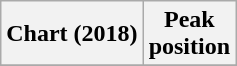<table class="wikitable plainrowheaders" style="text-align:center">
<tr>
<th scope="col">Chart (2018)</th>
<th scope="col">Peak<br> position</th>
</tr>
<tr>
</tr>
</table>
